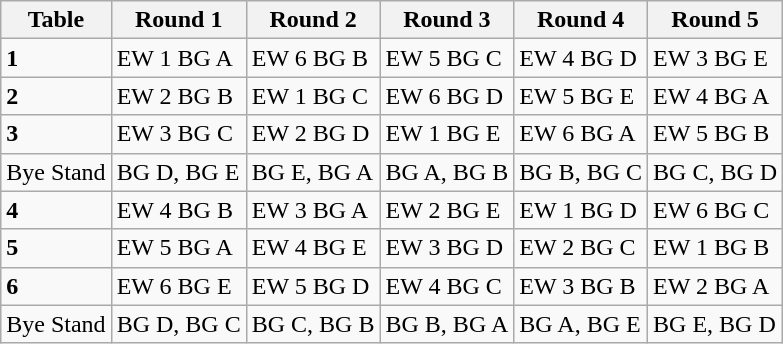<table class="wikitable">
<tr>
<th>Table</th>
<th>Round 1</th>
<th>Round 2</th>
<th>Round 3</th>
<th>Round 4</th>
<th>Round 5</th>
</tr>
<tr>
<td><strong>1</strong></td>
<td>EW 1 BG A</td>
<td>EW 6 BG B</td>
<td>EW 5 BG C</td>
<td>EW 4 BG D</td>
<td>EW 3 BG E</td>
</tr>
<tr>
<td><strong>2</strong></td>
<td>EW 2 BG B</td>
<td>EW 1 BG C</td>
<td>EW 6 BG D</td>
<td>EW 5 BG E</td>
<td>EW 4 BG A</td>
</tr>
<tr>
<td><strong>3</strong></td>
<td>EW 3 BG C</td>
<td>EW 2 BG D</td>
<td>EW 1 BG E</td>
<td>EW 6 BG A</td>
<td>EW 5 BG B</td>
</tr>
<tr>
<td>Bye Stand</td>
<td>BG D, BG E</td>
<td>BG E, BG A</td>
<td>BG A, BG B</td>
<td>BG B, BG C</td>
<td>BG C, BG D</td>
</tr>
<tr>
<td><strong>4</strong></td>
<td>EW 4 BG B</td>
<td>EW 3 BG A</td>
<td>EW 2 BG E</td>
<td>EW 1 BG D</td>
<td>EW 6 BG C</td>
</tr>
<tr>
<td><strong>5</strong></td>
<td>EW 5 BG A</td>
<td>EW 4 BG E</td>
<td>EW 3 BG D</td>
<td>EW 2 BG C</td>
<td>EW 1 BG B</td>
</tr>
<tr>
<td><strong>6</strong></td>
<td>EW 6 BG E</td>
<td>EW 5 BG D</td>
<td>EW 4 BG C</td>
<td>EW 3 BG B</td>
<td>EW 2 BG A</td>
</tr>
<tr>
<td>Bye Stand</td>
<td>BG D, BG C</td>
<td>BG C, BG B</td>
<td>BG B, BG A</td>
<td>BG A, BG E</td>
<td>BG E, BG D</td>
</tr>
</table>
